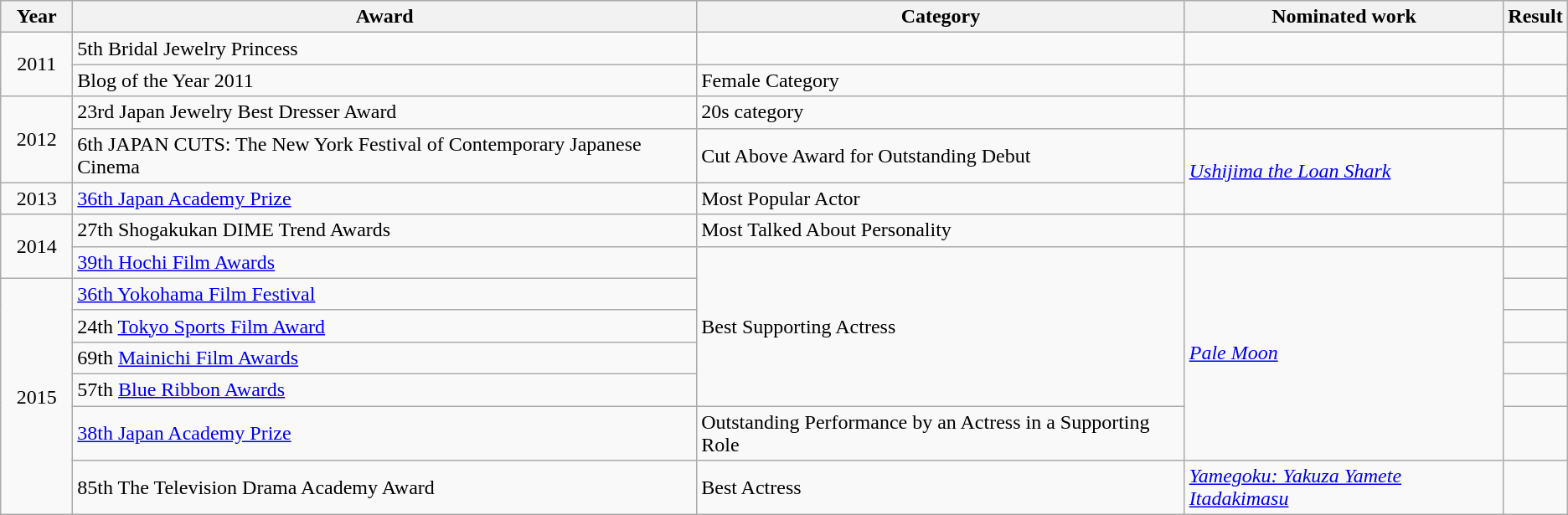<table class="wikitable">
<tr>
<th width="50px">Year</th>
<th>Award</th>
<th>Category</th>
<th>Nominated work</th>
<th>Result</th>
</tr>
<tr>
<td rowspan=2 style="text-align:center">2011</td>
<td>5th Bridal Jewelry Princess</td>
<td></td>
<td></td>
<td></td>
</tr>
<tr>
<td>Blog of the Year 2011</td>
<td>Female Category</td>
<td></td>
<td></td>
</tr>
<tr>
<td rowspan=2 style="text-align:center">2012</td>
<td>23rd Japan Jewelry Best Dresser Award</td>
<td>20s category</td>
<td></td>
<td></td>
</tr>
<tr>
<td>6th JAPAN CUTS: The New York Festival of Contemporary Japanese Cinema</td>
<td>Cut Above Award for Outstanding Debut</td>
<td rowspan="2"><em><a href='#'>Ushijima the Loan Shark</a></em></td>
<td></td>
</tr>
<tr>
<td style="text-align:center">2013</td>
<td><a href='#'>36th Japan Academy Prize</a></td>
<td>Most Popular Actor</td>
<td></td>
</tr>
<tr>
<td rowspan=2 style="text-align:center">2014</td>
<td>27th Shogakukan DIME Trend Awards</td>
<td>Most Talked About Personality</td>
<td></td>
<td></td>
</tr>
<tr>
<td><a href='#'>39th Hochi Film Awards</a></td>
<td rowspan="5">Best Supporting Actress</td>
<td rowspan="6"><em><a href='#'>Pale Moon</a></em></td>
<td></td>
</tr>
<tr>
<td rowspan=6 style="text-align:center">2015</td>
<td><a href='#'>36th Yokohama Film Festival</a></td>
<td></td>
</tr>
<tr>
<td>24th <a href='#'>Tokyo Sports Film Award</a></td>
<td></td>
</tr>
<tr>
<td>69th <a href='#'>Mainichi Film Awards</a></td>
<td></td>
</tr>
<tr>
<td>57th <a href='#'>Blue Ribbon Awards</a></td>
<td></td>
</tr>
<tr>
<td><a href='#'>38th Japan Academy Prize</a></td>
<td>Outstanding Performance by an Actress in a Supporting Role</td>
<td></td>
</tr>
<tr>
<td>85th The Television Drama Academy Award</td>
<td>Best Actress</td>
<td><em><a href='#'>Yamegoku: Yakuza Yamete Itadakimasu</a></em></td>
<td></td>
</tr>
</table>
